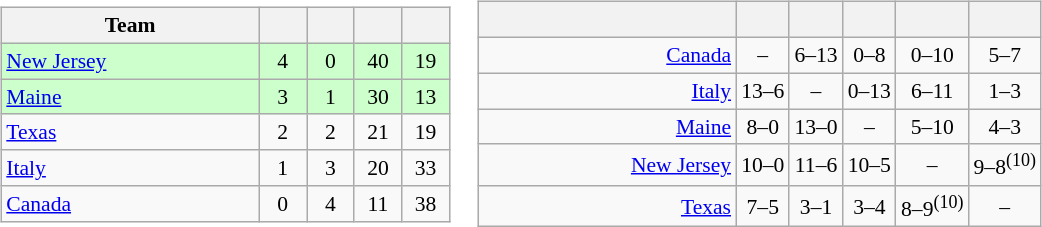<table>
<tr>
<td><br><table class="wikitable" style="text-align: center; font-size: 90%;">
<tr>
<th width=165>Team</th>
<th width=25></th>
<th width=25></th>
<th width=25></th>
<th width=25></th>
</tr>
<tr bgcolor="#ccffcc">
<td align="left"> <a href='#'>New Jersey</a></td>
<td>4</td>
<td>0</td>
<td>40</td>
<td>19</td>
</tr>
<tr bgcolor="#ccffcc">
<td align="left"> <a href='#'>Maine</a></td>
<td>3</td>
<td>1</td>
<td>30</td>
<td>13</td>
</tr>
<tr>
<td align="left"> <a href='#'>Texas</a></td>
<td>2</td>
<td>2</td>
<td>21</td>
<td>19</td>
</tr>
<tr>
<td align="left"> <a href='#'>Italy</a></td>
<td>1</td>
<td>3</td>
<td>20</td>
<td>33</td>
</tr>
<tr>
<td align="left"> <a href='#'>Canada</a></td>
<td>0</td>
<td>4</td>
<td>11</td>
<td>38</td>
</tr>
</table>
</td>
<td><br><table class="wikitable" style="text-align:center; font-size:90%;">
<tr>
<th width=165> </th>
<th></th>
<th></th>
<th></th>
<th></th>
<th></th>
</tr>
<tr>
<td style="text-align:right;"><a href='#'>Canada</a> </td>
<td>–</td>
<td>6–13</td>
<td>0–8</td>
<td>0–10</td>
<td>5–7</td>
</tr>
<tr>
<td style="text-align:right;"><a href='#'>Italy</a> </td>
<td>13–6</td>
<td>–</td>
<td>0–13</td>
<td>6–11</td>
<td>1–3</td>
</tr>
<tr>
<td style="text-align:right;"><a href='#'>Maine</a> </td>
<td>8–0</td>
<td>13–0</td>
<td>–</td>
<td>5–10</td>
<td>4–3</td>
</tr>
<tr>
<td style="text-align:right;"><a href='#'>New Jersey</a> </td>
<td>10–0</td>
<td>11–6</td>
<td>10–5</td>
<td>–</td>
<td>9–8<sup>(10)</sup></td>
</tr>
<tr>
<td style="text-align:right;"><a href='#'>Texas</a> </td>
<td>7–5</td>
<td>3–1</td>
<td>3–4</td>
<td>8–9<sup>(10)</sup></td>
<td>–</td>
</tr>
</table>
</td>
</tr>
</table>
